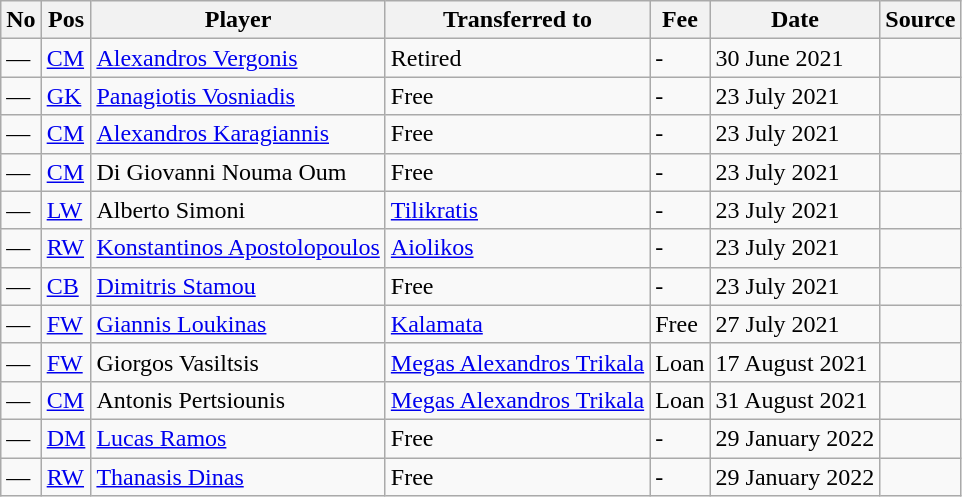<table class="wikitable">
<tr>
<th>No</th>
<th>Pos</th>
<th>Player</th>
<th>Transferred to</th>
<th>Fee</th>
<th>Date</th>
<th>Source</th>
</tr>
<tr>
<td>—</td>
<td><a href='#'>CM</a></td>
<td><a href='#'>Alexandros Vergonis</a></td>
<td>Retired</td>
<td>-</td>
<td>30 June 2021</td>
<td></td>
</tr>
<tr>
<td>—</td>
<td><a href='#'>GK</a></td>
<td><a href='#'>Panagiotis Vosniadis</a></td>
<td>Free</td>
<td>-</td>
<td>23 July 2021</td>
<td></td>
</tr>
<tr>
<td>—</td>
<td><a href='#'>CM</a></td>
<td><a href='#'>Alexandros Karagiannis</a></td>
<td>Free</td>
<td>-</td>
<td>23 July 2021</td>
<td></td>
</tr>
<tr>
<td>—</td>
<td><a href='#'>CM</a></td>
<td>Di Giovanni Nouma Oum</td>
<td>Free</td>
<td>-</td>
<td>23 July 2021</td>
<td></td>
</tr>
<tr>
<td>—</td>
<td><a href='#'>LW</a></td>
<td>Alberto Simoni</td>
<td><a href='#'>Tilikratis</a></td>
<td>-</td>
<td>23 July 2021</td>
<td></td>
</tr>
<tr>
<td>—</td>
<td><a href='#'>RW</a></td>
<td><a href='#'>Konstantinos Apostolopoulos</a></td>
<td><a href='#'>Aiolikos</a></td>
<td>-</td>
<td>23 July 2021</td>
<td></td>
</tr>
<tr>
<td>—</td>
<td><a href='#'>CB</a></td>
<td><a href='#'>Dimitris Stamou</a></td>
<td>Free</td>
<td>-</td>
<td>23 July 2021</td>
<td></td>
</tr>
<tr>
<td>—</td>
<td><a href='#'>FW</a></td>
<td><a href='#'>Giannis Loukinas</a></td>
<td><a href='#'>Kalamata</a></td>
<td>Free</td>
<td>27 July 2021</td>
<td></td>
</tr>
<tr>
<td>—</td>
<td><a href='#'>FW</a></td>
<td>Giorgos Vasiltsis</td>
<td><a href='#'>Megas Alexandros Trikala</a></td>
<td>Loan</td>
<td>17 August 2021</td>
<td></td>
</tr>
<tr>
<td>—</td>
<td><a href='#'>CM</a></td>
<td>Antonis Pertsiounis</td>
<td><a href='#'>Megas Alexandros Trikala</a></td>
<td>Loan</td>
<td>31 August 2021</td>
<td></td>
</tr>
<tr>
<td>—</td>
<td><a href='#'>DM</a></td>
<td><a href='#'>Lucas Ramos</a></td>
<td>Free</td>
<td>-</td>
<td>29 January 2022</td>
<td></td>
</tr>
<tr>
<td>—</td>
<td><a href='#'>RW</a></td>
<td><a href='#'>Thanasis Dinas</a></td>
<td>Free</td>
<td>-</td>
<td>29 January 2022</td>
<td></td>
</tr>
</table>
